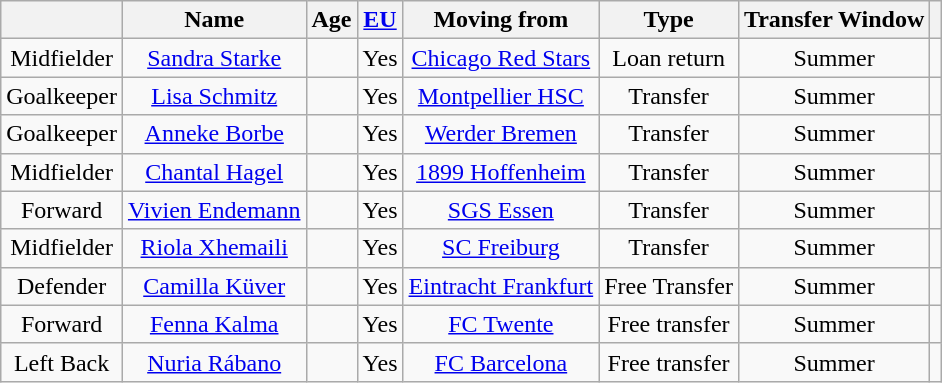<table class="wikitable" Style="text-align: center">
<tr>
<th></th>
<th>Name</th>
<th>Age</th>
<th><a href='#'>EU</a></th>
<th>Moving from</th>
<th>Type</th>
<th>Transfer Window</th>
<th></th>
</tr>
<tr>
<td>Midfielder</td>
<td><a href='#'>Sandra Starke</a></td>
<td></td>
<td>Yes</td>
<td><a href='#'>Chicago Red Stars</a></td>
<td>Loan return</td>
<td>Summer</td>
<td></td>
</tr>
<tr>
<td>Goalkeeper</td>
<td><a href='#'>Lisa Schmitz</a></td>
<td></td>
<td>Yes</td>
<td><a href='#'>Montpellier HSC</a></td>
<td>Transfer</td>
<td>Summer</td>
<td></td>
</tr>
<tr>
<td>Goalkeeper</td>
<td><a href='#'>Anneke Borbe</a></td>
<td></td>
<td>Yes</td>
<td><a href='#'>Werder Bremen</a></td>
<td>Transfer</td>
<td>Summer</td>
<td></td>
</tr>
<tr>
<td>Midfielder</td>
<td><a href='#'>Chantal Hagel</a></td>
<td></td>
<td>Yes</td>
<td><a href='#'>1899 Hoffenheim</a></td>
<td>Transfer</td>
<td>Summer</td>
<td></td>
</tr>
<tr>
<td>Forward</td>
<td><a href='#'>Vivien Endemann</a></td>
<td></td>
<td>Yes</td>
<td><a href='#'>SGS Essen</a></td>
<td>Transfer</td>
<td>Summer</td>
<td></td>
</tr>
<tr>
<td>Midfielder</td>
<td><a href='#'>Riola Xhemaili</a></td>
<td></td>
<td>Yes</td>
<td><a href='#'>SC Freiburg</a></td>
<td>Transfer</td>
<td>Summer</td>
<td></td>
</tr>
<tr>
<td>Defender</td>
<td><a href='#'>Camilla Küver</a></td>
<td></td>
<td>Yes</td>
<td><a href='#'>Eintracht Frankfurt</a></td>
<td>Free Transfer</td>
<td>Summer</td>
<td></td>
</tr>
<tr>
<td>Forward</td>
<td><a href='#'>Fenna Kalma</a></td>
<td></td>
<td>Yes</td>
<td><a href='#'>FC Twente</a></td>
<td>Free transfer</td>
<td>Summer</td>
<td></td>
</tr>
<tr>
<td>Left Back</td>
<td><a href='#'>Nuria Rábano</a></td>
<td></td>
<td>Yes</td>
<td><a href='#'>FC Barcelona</a></td>
<td>Free transfer</td>
<td>Summer</td>
<td></td>
</tr>
</table>
